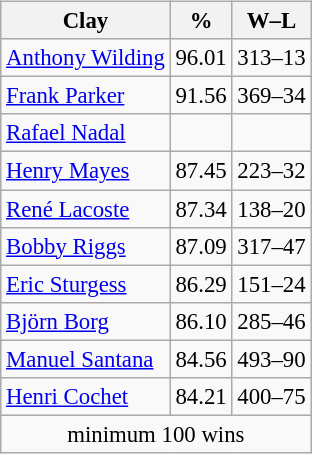<table class=wikitable style="display:inline-table; font-size: 95%;">
<tr>
<th>Clay</th>
<th>%</th>
<th>W–L</th>
</tr>
<tr>
<td> <a href='#'>Anthony Wilding</a></td>
<td>96.01</td>
<td>313–13</td>
</tr>
<tr>
<td> <a href='#'>Frank Parker</a></td>
<td>91.56</td>
<td>369–34</td>
</tr>
<tr>
<td> <a href='#'>Rafael Nadal</a></td>
<td></td>
</tr>
<tr>
<td> <a href='#'>Henry Mayes</a></td>
<td>87.45</td>
<td>223–32</td>
</tr>
<tr>
<td> <a href='#'>René Lacoste</a></td>
<td>87.34</td>
<td>138–20</td>
</tr>
<tr>
<td> <a href='#'>Bobby Riggs</a></td>
<td>87.09</td>
<td>317–47</td>
</tr>
<tr>
<td> <a href='#'>Eric Sturgess</a></td>
<td>86.29</td>
<td>151–24</td>
</tr>
<tr>
<td> <a href='#'>Björn Borg</a></td>
<td>86.10</td>
<td>285–46 </td>
</tr>
<tr>
<td> <a href='#'>Manuel Santana</a></td>
<td>84.56</td>
<td>493–90</td>
</tr>
<tr>
<td> <a href='#'>Henri Cochet</a></td>
<td>84.21</td>
<td>400–75</td>
</tr>
<tr>
<td colspan="3" style="text-align:center;">minimum 100 wins</td>
</tr>
</table>
